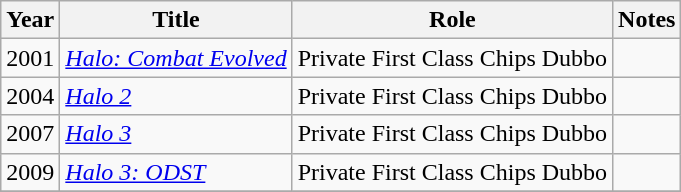<table class="wikitable">
<tr>
<th>Year</th>
<th>Title</th>
<th>Role</th>
<th>Notes</th>
</tr>
<tr>
<td>2001</td>
<td><em><a href='#'>Halo: Combat Evolved</a></em></td>
<td>Private First Class Chips Dubbo</td>
<td></td>
</tr>
<tr>
<td>2004</td>
<td><em><a href='#'>Halo 2</a></em></td>
<td>Private First Class Chips Dubbo</td>
<td></td>
</tr>
<tr>
<td>2007</td>
<td><em><a href='#'>Halo 3</a></em></td>
<td>Private First Class Chips Dubbo</td>
<td></td>
</tr>
<tr>
<td>2009</td>
<td><em><a href='#'>Halo 3: ODST</a></em></td>
<td>Private First Class Chips Dubbo</td>
<td></td>
</tr>
<tr>
</tr>
</table>
